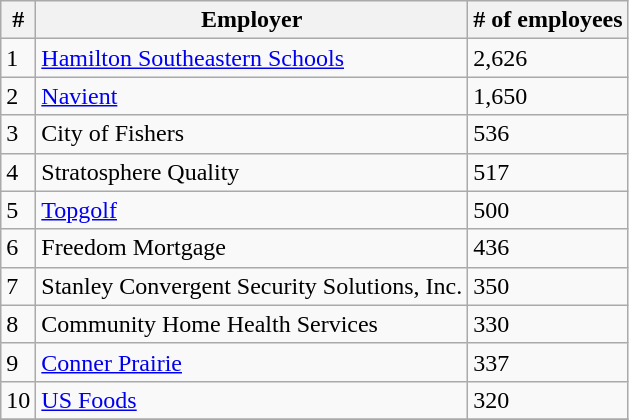<table class="wikitable sortable">
<tr>
<th>#</th>
<th>Employer</th>
<th># of employees</th>
</tr>
<tr>
<td>1</td>
<td><a href='#'>Hamilton Southeastern Schools</a></td>
<td>2,626</td>
</tr>
<tr>
<td>2</td>
<td><a href='#'>Navient</a></td>
<td>1,650</td>
</tr>
<tr>
<td>3</td>
<td>City of Fishers</td>
<td>536</td>
</tr>
<tr>
<td>4</td>
<td>Stratosphere Quality</td>
<td>517</td>
</tr>
<tr>
<td>5</td>
<td><a href='#'>Topgolf</a></td>
<td>500</td>
</tr>
<tr>
<td>6</td>
<td>Freedom Mortgage</td>
<td>436</td>
</tr>
<tr>
<td>7</td>
<td>Stanley Convergent Security Solutions, Inc.</td>
<td>350</td>
</tr>
<tr>
<td>8</td>
<td>Community Home Health Services</td>
<td>330</td>
</tr>
<tr>
<td>9</td>
<td><a href='#'>Conner Prairie</a></td>
<td>337</td>
</tr>
<tr>
<td>10</td>
<td><a href='#'>US Foods</a></td>
<td>320</td>
</tr>
<tr>
</tr>
</table>
